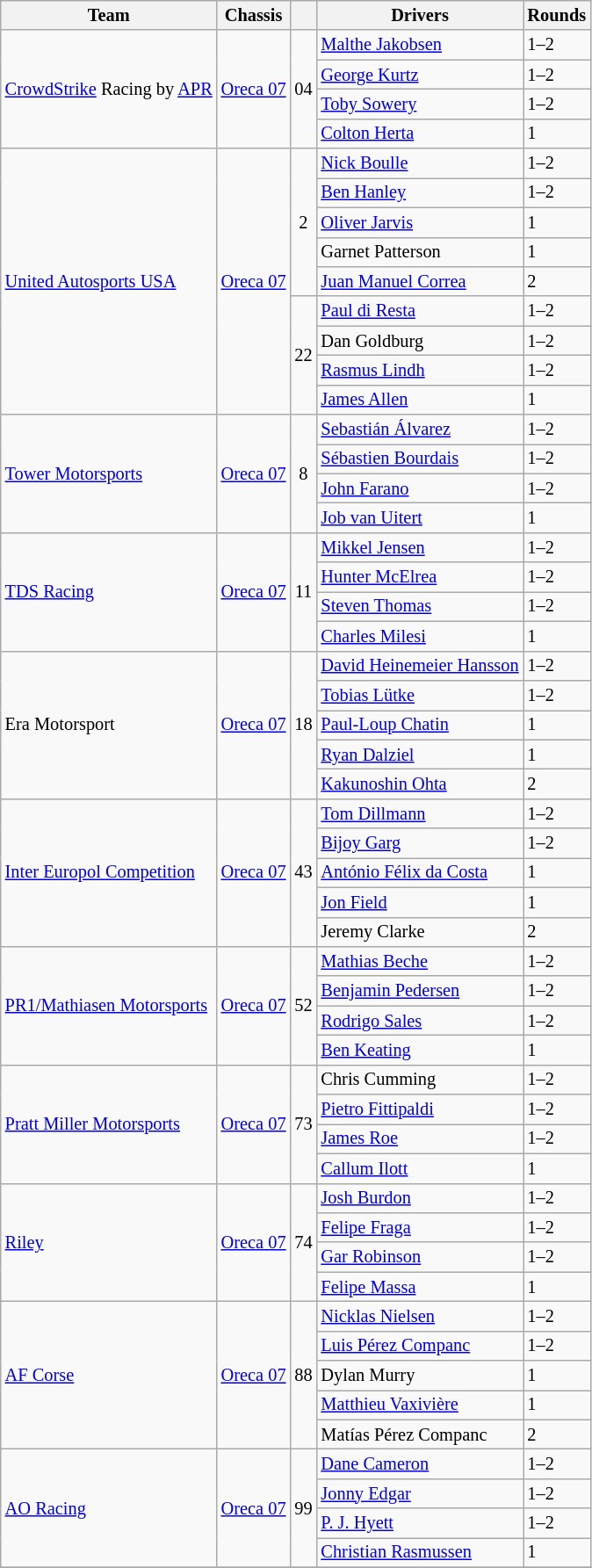<table class="wikitable" style="font-size: 85%">
<tr>
<th>Team</th>
<th>Chassis</th>
<th></th>
<th>Drivers</th>
<th>Rounds</th>
</tr>
<tr>
<td rowspan="4"> <a href='#'>CrowdStrike</a> Racing by <a href='#'>APR</a></td>
<td rowspan="4"><a href='#'>Oreca 07</a></td>
<td rowspan="4" align="center">04</td>
<td> <a href='#'>Malthe Jakobsen</a></td>
<td>1–2</td>
</tr>
<tr>
<td> <a href='#'>George Kurtz</a></td>
<td>1–2</td>
</tr>
<tr>
<td> <a href='#'>Toby Sowery</a></td>
<td>1–2</td>
</tr>
<tr>
<td> <a href='#'>Colton Herta</a></td>
<td>1</td>
</tr>
<tr>
<td rowspan="9"> <a href='#'>United Autosports USA</a></td>
<td rowspan="9"><a href='#'>Oreca 07</a></td>
<td rowspan="5" align="center">2</td>
<td> <a href='#'>Nick Boulle</a></td>
<td>1–2</td>
</tr>
<tr>
<td> <a href='#'>Ben Hanley</a></td>
<td>1–2</td>
</tr>
<tr>
<td> <a href='#'>Oliver Jarvis</a></td>
<td>1</td>
</tr>
<tr>
<td> Garnet Patterson</td>
<td>1</td>
</tr>
<tr>
<td> <a href='#'>Juan Manuel Correa</a></td>
<td>2</td>
</tr>
<tr>
<td rowspan="4" align="center">22</td>
<td> <a href='#'>Paul di Resta</a></td>
<td>1–2</td>
</tr>
<tr>
<td> Dan Goldburg</td>
<td>1–2</td>
</tr>
<tr>
<td> <a href='#'>Rasmus Lindh</a></td>
<td>1–2</td>
</tr>
<tr>
<td> <a href='#'>James Allen</a></td>
<td>1</td>
</tr>
<tr>
<td rowspan="4"> <a href='#'>Tower Motorsports</a></td>
<td rowspan="4"><a href='#'>Oreca 07</a></td>
<td rowspan="4" align="center">8</td>
<td> <a href='#'>Sebastián Álvarez</a></td>
<td>1–2</td>
</tr>
<tr>
<td> <a href='#'>Sébastien Bourdais</a></td>
<td>1–2</td>
</tr>
<tr>
<td> <a href='#'>John Farano</a></td>
<td>1–2</td>
</tr>
<tr>
<td> <a href='#'>Job van Uitert</a></td>
<td>1</td>
</tr>
<tr>
<td rowspan="4"> <a href='#'>TDS Racing</a></td>
<td rowspan="4"><a href='#'>Oreca 07</a></td>
<td rowspan="4" align="center">11</td>
<td> <a href='#'>Mikkel Jensen</a></td>
<td>1–2</td>
</tr>
<tr>
<td> <a href='#'>Hunter McElrea</a></td>
<td>1–2</td>
</tr>
<tr>
<td> <a href='#'>Steven Thomas</a></td>
<td>1–2</td>
</tr>
<tr>
<td> <a href='#'>Charles Milesi</a></td>
<td>1</td>
</tr>
<tr>
<td rowspan="5"> Era Motorsport</td>
<td rowspan="5"><a href='#'>Oreca 07</a></td>
<td rowspan="5" align="center">18</td>
<td> <a href='#'>David Heinemeier Hansson</a></td>
<td>1–2</td>
</tr>
<tr>
<td> <a href='#'>Tobias Lütke</a></td>
<td>1–2</td>
</tr>
<tr>
<td> <a href='#'>Paul-Loup Chatin</a></td>
<td>1</td>
</tr>
<tr>
<td> <a href='#'>Ryan Dalziel</a></td>
<td>1</td>
</tr>
<tr>
<td> <a href='#'>Kakunoshin Ohta</a></td>
<td>2</td>
</tr>
<tr>
<td rowspan="5"> <a href='#'>Inter Europol Competition</a></td>
<td rowspan="5"><a href='#'>Oreca 07</a></td>
<td rowspan="5" align="center">43</td>
<td> <a href='#'>Tom Dillmann</a></td>
<td>1–2</td>
</tr>
<tr>
<td> <a href='#'>Bijoy Garg</a></td>
<td>1–2</td>
</tr>
<tr>
<td> <a href='#'>António Félix da Costa</a></td>
<td>1</td>
</tr>
<tr>
<td> <a href='#'>Jon Field</a></td>
<td>1</td>
</tr>
<tr>
<td> Jeremy Clarke</td>
<td>2</td>
</tr>
<tr>
<td rowspan="4"> <a href='#'>PR1/Mathiasen Motorsports</a></td>
<td rowspan="4"><a href='#'>Oreca 07</a></td>
<td rowspan="4" align="center">52</td>
<td> <a href='#'>Mathias Beche</a></td>
<td>1–2</td>
</tr>
<tr>
<td> <a href='#'>Benjamin Pedersen</a></td>
<td>1–2</td>
</tr>
<tr>
<td> <a href='#'>Rodrigo Sales</a></td>
<td>1–2</td>
</tr>
<tr>
<td> <a href='#'>Ben Keating</a></td>
<td>1</td>
</tr>
<tr>
<td rowspan="4"> <a href='#'>Pratt Miller Motorsports</a></td>
<td rowspan="4"><a href='#'>Oreca 07</a></td>
<td rowspan="4" align="center">73</td>
<td> Chris Cumming</td>
<td>1–2</td>
</tr>
<tr>
<td> <a href='#'>Pietro Fittipaldi</a></td>
<td>1–2</td>
</tr>
<tr>
<td> <a href='#'>James Roe</a></td>
<td>1–2</td>
</tr>
<tr>
<td> <a href='#'>Callum Ilott</a></td>
<td>1</td>
</tr>
<tr>
<td rowspan="4"> <a href='#'>Riley</a></td>
<td rowspan="4"><a href='#'>Oreca 07</a></td>
<td rowspan="4" align="center">74</td>
<td> <a href='#'>Josh Burdon</a></td>
<td>1–2</td>
</tr>
<tr>
<td> <a href='#'>Felipe Fraga</a></td>
<td>1–2</td>
</tr>
<tr>
<td> <a href='#'>Gar Robinson</a></td>
<td>1–2</td>
</tr>
<tr>
<td> <a href='#'>Felipe Massa</a></td>
<td>1</td>
</tr>
<tr>
<td rowspan="5"> <a href='#'>AF Corse</a></td>
<td rowspan="5"><a href='#'>Oreca 07</a></td>
<td rowspan="5" align="center">88</td>
<td> <a href='#'>Nicklas Nielsen</a></td>
<td>1–2</td>
</tr>
<tr>
<td> <a href='#'>Luis Pérez Companc</a></td>
<td>1–2</td>
</tr>
<tr>
<td> Dylan Murry</td>
<td>1</td>
</tr>
<tr>
<td> <a href='#'>Matthieu Vaxivière</a></td>
<td>1</td>
</tr>
<tr>
<td> Matías Pérez Companc</td>
<td>2</td>
</tr>
<tr>
<td rowspan="4"> <a href='#'>AO Racing</a></td>
<td rowspan="4"><a href='#'>Oreca 07</a></td>
<td rowspan="4" align="center">99</td>
<td> <a href='#'>Dane Cameron</a></td>
<td>1–2</td>
</tr>
<tr>
<td> <a href='#'>Jonny Edgar</a></td>
<td>1–2</td>
</tr>
<tr>
<td> <a href='#'>P. J. Hyett</a></td>
<td>1–2</td>
</tr>
<tr>
<td> <a href='#'>Christian Rasmussen</a></td>
<td>1</td>
</tr>
<tr>
</tr>
</table>
